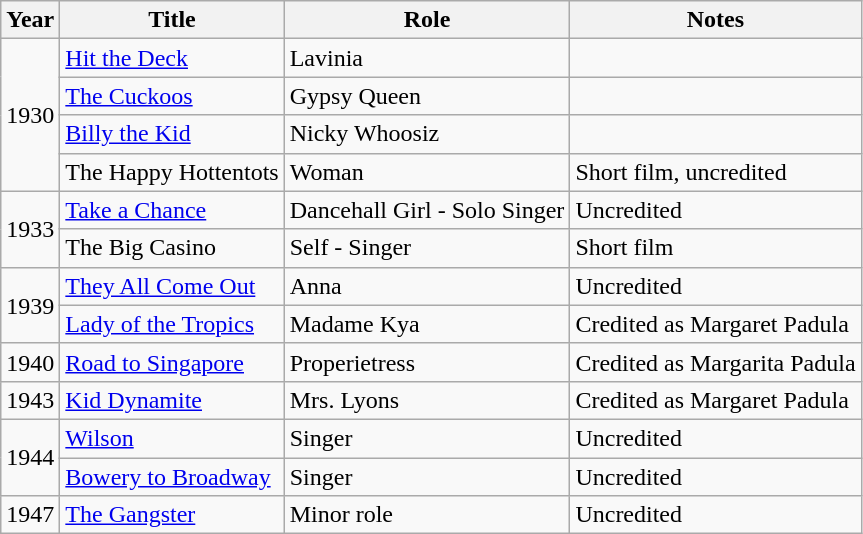<table class="wikitable sortable">
<tr>
<th>Year</th>
<th>Title</th>
<th>Role</th>
<th>Notes</th>
</tr>
<tr>
<td rowspan=4>1930</td>
<td><a href='#'>Hit the Deck</a></td>
<td>Lavinia</td>
<td></td>
</tr>
<tr>
<td><a href='#'>The Cuckoos</a></td>
<td>Gypsy Queen</td>
<td></td>
</tr>
<tr>
<td><a href='#'>Billy the Kid</a></td>
<td>Nicky Whoosiz</td>
<td></td>
</tr>
<tr>
<td>The Happy Hottentots</td>
<td>Woman</td>
<td>Short film, uncredited</td>
</tr>
<tr>
<td rowspan=2>1933</td>
<td><a href='#'>Take a Chance</a></td>
<td>Dancehall Girl - Solo Singer</td>
<td>Uncredited</td>
</tr>
<tr>
<td>The Big Casino</td>
<td>Self - Singer</td>
<td>Short film</td>
</tr>
<tr>
<td rowspan=2>1939</td>
<td><a href='#'>They All Come Out</a></td>
<td>Anna</td>
<td>Uncredited</td>
</tr>
<tr>
<td><a href='#'>Lady of the Tropics</a></td>
<td>Madame Kya</td>
<td>Credited as Margaret Padula</td>
</tr>
<tr>
<td>1940</td>
<td><a href='#'>Road to Singapore</a></td>
<td>Properietress</td>
<td>Credited as Margarita Padula</td>
</tr>
<tr>
<td>1943</td>
<td><a href='#'>Kid Dynamite</a></td>
<td>Mrs. Lyons</td>
<td>Credited as Margaret Padula</td>
</tr>
<tr>
<td rowspan=2>1944</td>
<td><a href='#'>Wilson</a></td>
<td>Singer</td>
<td>Uncredited</td>
</tr>
<tr>
<td><a href='#'>Bowery to Broadway</a></td>
<td>Singer</td>
<td>Uncredited</td>
</tr>
<tr>
<td>1947</td>
<td><a href='#'>The Gangster</a></td>
<td>Minor role</td>
<td>Uncredited</td>
</tr>
</table>
